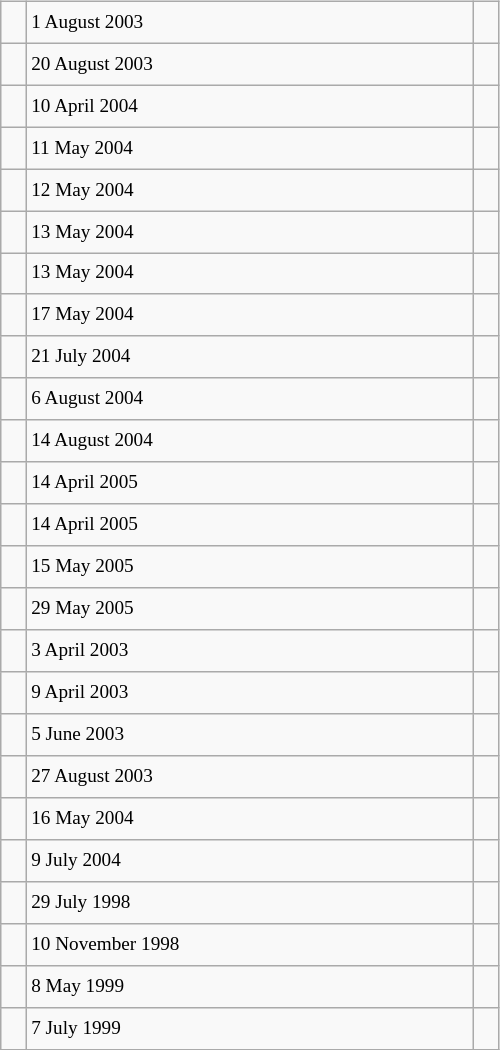<table class="wikitable" style="font-size: 80%; float: left; width: 26em; margin-right: 1em; height: 700px">
<tr>
<td></td>
<td>1 August 2003</td>
<td></td>
</tr>
<tr>
<td></td>
<td>20 August 2003</td>
<td></td>
</tr>
<tr>
<td></td>
<td>10 April 2004</td>
<td></td>
</tr>
<tr>
<td></td>
<td>11 May 2004</td>
<td></td>
</tr>
<tr>
<td></td>
<td>12 May 2004</td>
<td></td>
</tr>
<tr>
<td></td>
<td>13 May 2004</td>
<td></td>
</tr>
<tr>
<td></td>
<td>13 May 2004</td>
<td></td>
</tr>
<tr>
<td></td>
<td>17 May 2004</td>
<td></td>
</tr>
<tr>
<td></td>
<td>21 July 2004</td>
<td></td>
</tr>
<tr>
<td></td>
<td>6 August 2004</td>
<td></td>
</tr>
<tr>
<td></td>
<td>14 August 2004</td>
<td></td>
</tr>
<tr>
<td></td>
<td>14 April 2005</td>
<td></td>
</tr>
<tr>
<td></td>
<td>14 April 2005</td>
<td></td>
</tr>
<tr>
<td></td>
<td>15 May 2005</td>
<td></td>
</tr>
<tr>
<td></td>
<td>29 May 2005</td>
<td></td>
</tr>
<tr>
<td></td>
<td>3 April 2003</td>
<td></td>
</tr>
<tr>
<td></td>
<td>9 April 2003</td>
<td></td>
</tr>
<tr>
<td></td>
<td>5 June 2003</td>
<td></td>
</tr>
<tr>
<td></td>
<td>27 August 2003</td>
<td></td>
</tr>
<tr>
<td></td>
<td>16 May 2004</td>
<td></td>
</tr>
<tr>
<td></td>
<td>9 July 2004</td>
<td></td>
</tr>
<tr>
<td></td>
<td>29 July 1998</td>
<td></td>
</tr>
<tr>
<td></td>
<td>10 November 1998</td>
<td></td>
</tr>
<tr>
<td></td>
<td>8 May 1999</td>
<td></td>
</tr>
<tr>
<td></td>
<td>7 July 1999</td>
<td></td>
</tr>
</table>
